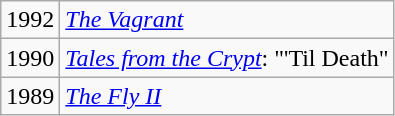<table class="wikitable">
<tr>
<td>1992</td>
<td><em><a href='#'>The Vagrant</a></em></td>
</tr>
<tr>
<td>1990</td>
<td><em><a href='#'>Tales from the Crypt</a></em>: "'Til Death"</td>
</tr>
<tr>
<td>1989</td>
<td><em><a href='#'>The Fly II</a></em></td>
</tr>
</table>
